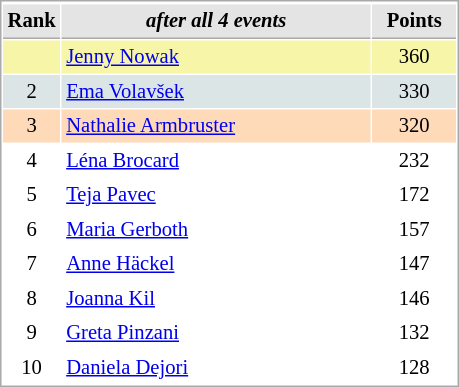<table cellspacing="1" cellpadding="3" style="border:1px solid #AAAAAA;font-size:86%">
<tr style="background-color: #E4E4E4;">
</tr>
<tr style="background-color: #E4E4E4;">
<th style="border-bottom:1px solid #AAAAAA; width: 10px;">Rank</th>
<th style="border-bottom:1px solid #AAAAAA; width: 200px;"><em>after all 4 events</em></th>
<th style="border-bottom:1px solid #AAAAAA; width: 50px;">Points</th>
</tr>
<tr style="background:#f7f6a8;">
<td align=center></td>
<td> <a href='#'>Jenny Nowak</a></td>
<td align=center>360</td>
</tr>
<tr style="background:#dce5e5;">
<td align=center>2</td>
<td> <a href='#'>Ema Volavšek</a></td>
<td align=center>330</td>
</tr>
<tr style="background:#ffdab9;">
<td align=center>3</td>
<td> <a href='#'>Nathalie Armbruster</a></td>
<td align=center>320</td>
</tr>
<tr>
<td align=center>4</td>
<td> <a href='#'>Léna Brocard</a></td>
<td align=center>232</td>
</tr>
<tr>
<td align=center>5</td>
<td> <a href='#'>Teja Pavec</a></td>
<td align=center>172</td>
</tr>
<tr>
<td align=center>6</td>
<td> <a href='#'>Maria Gerboth</a></td>
<td align=center>157</td>
</tr>
<tr>
<td align=center>7</td>
<td> <a href='#'>Anne Häckel</a></td>
<td align=center>147</td>
</tr>
<tr>
<td align=center>8</td>
<td> <a href='#'>Joanna Kil</a></td>
<td align=center>146</td>
</tr>
<tr>
<td align=center>9</td>
<td> <a href='#'>Greta Pinzani</a></td>
<td align=center>132</td>
</tr>
<tr>
<td align=center>10</td>
<td> <a href='#'>Daniela Dejori</a></td>
<td align=center>128</td>
</tr>
</table>
